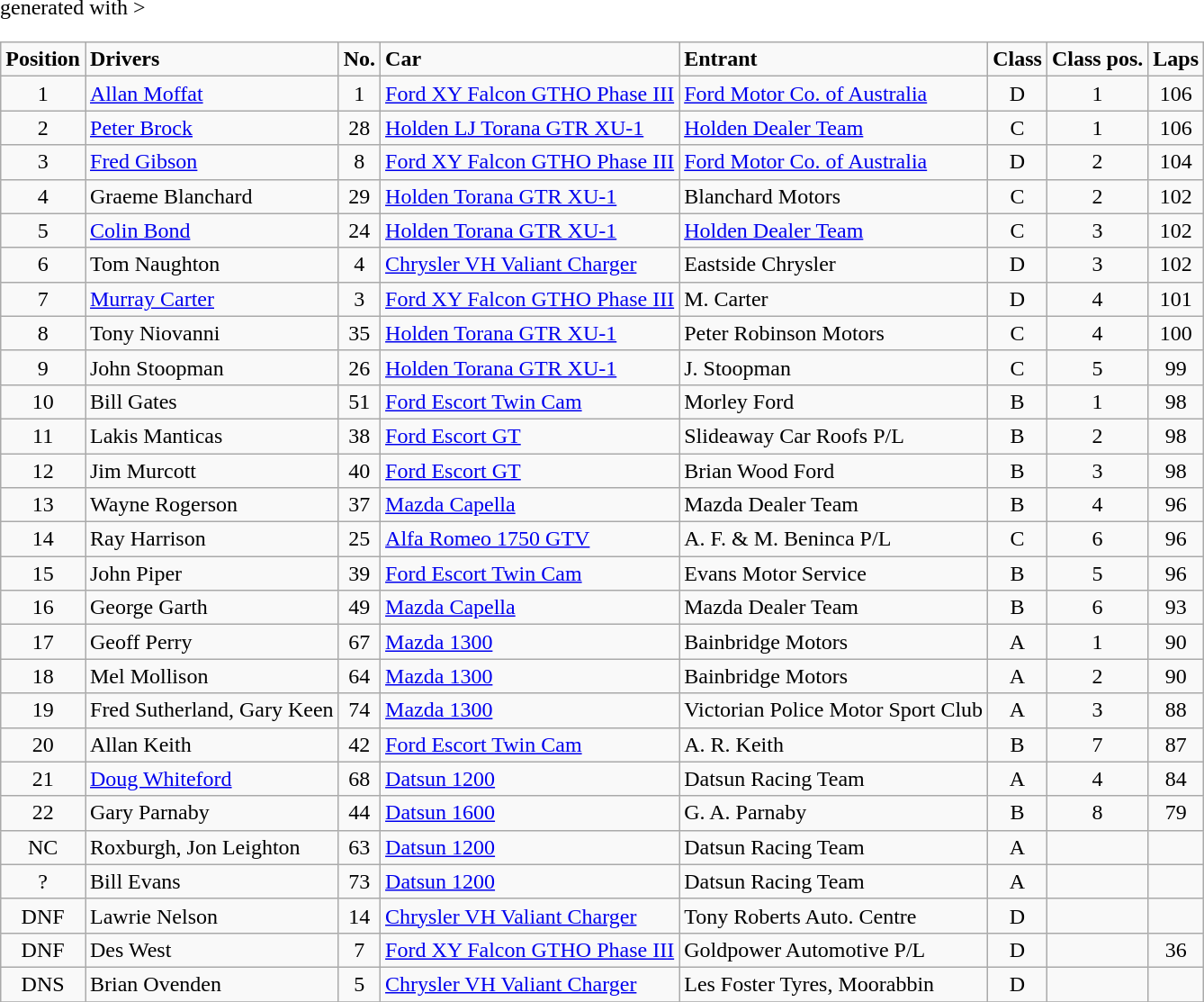<table class="wikitable" <hiddentext>generated with >
<tr style="font-weight:bold">
<td align="center">Position</td>
<td>Drivers</td>
<td align="center">No.</td>
<td>Car</td>
<td>Entrant </td>
<td align="center">Class </td>
<td align="center">Class pos.</td>
<td align="center">Laps</td>
</tr>
<tr>
<td align="center">1</td>
<td><a href='#'>Allan Moffat</a></td>
<td align="center">1</td>
<td><a href='#'>Ford XY Falcon GTHO Phase III</a></td>
<td><a href='#'>Ford Motor Co. of Australia</a></td>
<td align="center">D</td>
<td align="center">1</td>
<td align="center">106</td>
</tr>
<tr>
<td align="center">2</td>
<td><a href='#'>Peter Brock</a></td>
<td align="center">28</td>
<td><a href='#'>Holden LJ Torana GTR XU-1</a></td>
<td><a href='#'>Holden Dealer Team</a></td>
<td align="center">C</td>
<td align="center">1</td>
<td align="center">106</td>
</tr>
<tr>
<td align="center">3</td>
<td><a href='#'>Fred Gibson</a></td>
<td align="center">8</td>
<td><a href='#'>Ford XY Falcon GTHO Phase III</a></td>
<td><a href='#'>Ford Motor Co. of Australia</a></td>
<td align="center">D</td>
<td align="center">2</td>
<td align="center">104</td>
</tr>
<tr>
<td align="center">4</td>
<td>Graeme Blanchard</td>
<td align="center">29</td>
<td><a href='#'>Holden Torana GTR XU-1</a></td>
<td>Blanchard Motors</td>
<td align="center">C</td>
<td align="center">2</td>
<td align="center">102</td>
</tr>
<tr>
<td align="center">5</td>
<td><a href='#'>Colin Bond</a></td>
<td align="center">24</td>
<td><a href='#'>Holden Torana GTR XU-1</a></td>
<td><a href='#'>Holden Dealer Team</a></td>
<td align="center">C</td>
<td align="center">3</td>
<td align="center">102</td>
</tr>
<tr>
<td align="center">6</td>
<td>Tom Naughton</td>
<td align="center">4</td>
<td><a href='#'>Chrysler VH Valiant Charger</a></td>
<td>Eastside Chrysler</td>
<td align="center">D</td>
<td align="center">3</td>
<td align="center">102</td>
</tr>
<tr>
<td align="center">7</td>
<td><a href='#'>Murray Carter</a></td>
<td align="center">3</td>
<td><a href='#'>Ford XY Falcon GTHO Phase III</a></td>
<td>M. Carter</td>
<td align="center">D</td>
<td align="center">4</td>
<td align="center">101</td>
</tr>
<tr>
<td align="center">8</td>
<td>Tony Niovanni</td>
<td align="center">35</td>
<td><a href='#'>Holden Torana GTR XU-1</a></td>
<td>Peter Robinson Motors</td>
<td align="center">C</td>
<td align="center">4</td>
<td align="center">100</td>
</tr>
<tr>
<td align="center">9</td>
<td>John Stoopman</td>
<td align="center">26</td>
<td><a href='#'>Holden Torana GTR XU-1</a></td>
<td>J. Stoopman</td>
<td align="center">C</td>
<td align="center">5</td>
<td align="center">99</td>
</tr>
<tr>
<td align="center">10</td>
<td>Bill Gates</td>
<td align="center">51</td>
<td><a href='#'>Ford Escort Twin Cam</a></td>
<td>Morley Ford</td>
<td align="center">B</td>
<td align="center">1</td>
<td align="center">98</td>
</tr>
<tr>
<td align="center">11</td>
<td>Lakis Manticas</td>
<td align="center">38</td>
<td><a href='#'>Ford Escort GT</a></td>
<td>Slideaway Car Roofs P/L</td>
<td align="center">B</td>
<td align="center">2</td>
<td align="center">98</td>
</tr>
<tr>
<td align="center">12</td>
<td>Jim Murcott</td>
<td align="center">40</td>
<td><a href='#'>Ford Escort GT</a></td>
<td>Brian Wood Ford</td>
<td align="center">B</td>
<td align="center">3</td>
<td align="center">98</td>
</tr>
<tr>
<td align="center">13</td>
<td>Wayne Rogerson</td>
<td align="center">37</td>
<td><a href='#'>Mazda Capella</a></td>
<td>Mazda Dealer Team</td>
<td align="center">B</td>
<td align="center">4</td>
<td align="center">96</td>
</tr>
<tr>
<td align="center">14</td>
<td>Ray Harrison</td>
<td align="center">25</td>
<td><a href='#'>Alfa Romeo 1750 GTV</a></td>
<td>A. F. & M. Beninca P/L</td>
<td align="center">C</td>
<td align="center">6</td>
<td align="center">96</td>
</tr>
<tr>
<td align="center">15</td>
<td>John Piper</td>
<td align="center">39</td>
<td><a href='#'>Ford Escort Twin Cam</a></td>
<td>Evans Motor Service</td>
<td align="center">B</td>
<td align="center">5</td>
<td align="center">96</td>
</tr>
<tr>
<td align="center">16</td>
<td>George Garth</td>
<td align="center">49</td>
<td><a href='#'>Mazda Capella</a></td>
<td>Mazda Dealer Team</td>
<td align="center">B</td>
<td align="center">6</td>
<td align="center">93</td>
</tr>
<tr>
<td align="center">17</td>
<td>Geoff Perry</td>
<td align="center">67</td>
<td><a href='#'>Mazda 1300</a></td>
<td>Bainbridge Motors</td>
<td align="center">A</td>
<td align="center">1</td>
<td align="center">90</td>
</tr>
<tr>
<td align="center">18</td>
<td>Mel Mollison</td>
<td align="center">64</td>
<td><a href='#'>Mazda 1300</a></td>
<td>Bainbridge Motors</td>
<td align="center">A</td>
<td align="center">2</td>
<td align="center">90</td>
</tr>
<tr>
<td align="center">19</td>
<td>Fred Sutherland, Gary Keen</td>
<td align="center">74</td>
<td><a href='#'>Mazda 1300</a></td>
<td>Victorian Police Motor Sport Club</td>
<td align="center">A</td>
<td align="center">3</td>
<td align="center">88</td>
</tr>
<tr>
<td align="center">20</td>
<td>Allan Keith</td>
<td align="center">42</td>
<td><a href='#'>Ford Escort Twin Cam</a></td>
<td>A. R. Keith</td>
<td align="center">B</td>
<td align="center">7</td>
<td align="center">87</td>
</tr>
<tr>
<td align="center">21</td>
<td><a href='#'>Doug Whiteford</a></td>
<td align="center">68</td>
<td><a href='#'>Datsun 1200</a></td>
<td>Datsun Racing Team</td>
<td align="center">A</td>
<td align="center">4</td>
<td align="center">84</td>
</tr>
<tr>
<td align="center">22</td>
<td>Gary Parnaby</td>
<td align="center">44</td>
<td><a href='#'>Datsun 1600</a></td>
<td>G. A. Parnaby</td>
<td align="center">B</td>
<td align="center">8</td>
<td align="center">79</td>
</tr>
<tr>
<td align="center">NC</td>
<td>Roxburgh, Jon Leighton</td>
<td align="center">63</td>
<td><a href='#'>Datsun 1200</a></td>
<td>Datsun Racing Team</td>
<td align="center">A</td>
<td align="center"> </td>
<td align="center"> </td>
</tr>
<tr>
<td align="center">?</td>
<td>Bill Evans</td>
<td align="center">73</td>
<td><a href='#'>Datsun 1200</a></td>
<td>Datsun Racing Team</td>
<td align="center">A</td>
<td align="center"> </td>
<td align="center"> </td>
</tr>
<tr>
<td align="center">DNF</td>
<td>Lawrie Nelson</td>
<td align="center">14</td>
<td><a href='#'>Chrysler VH Valiant Charger</a></td>
<td>Tony Roberts Auto. Centre</td>
<td align="center">D</td>
<td align="center"> </td>
<td align="center"> </td>
</tr>
<tr>
<td align="center">DNF</td>
<td>Des West</td>
<td align="center">7</td>
<td><a href='#'>Ford XY Falcon GTHO Phase III</a></td>
<td>Goldpower Automotive P/L</td>
<td align="center">D</td>
<td style="text-align:center;"> </td>
<td align="center">36</td>
</tr>
<tr>
<td align="center">DNS</td>
<td>Brian Ovenden</td>
<td align="center">5</td>
<td><a href='#'>Chrysler VH Valiant Charger</a></td>
<td>Les Foster Tyres, Moorabbin</td>
<td align="center">D</td>
<td align="center"> </td>
<td align="center"> </td>
</tr>
<tr>
</tr>
</table>
